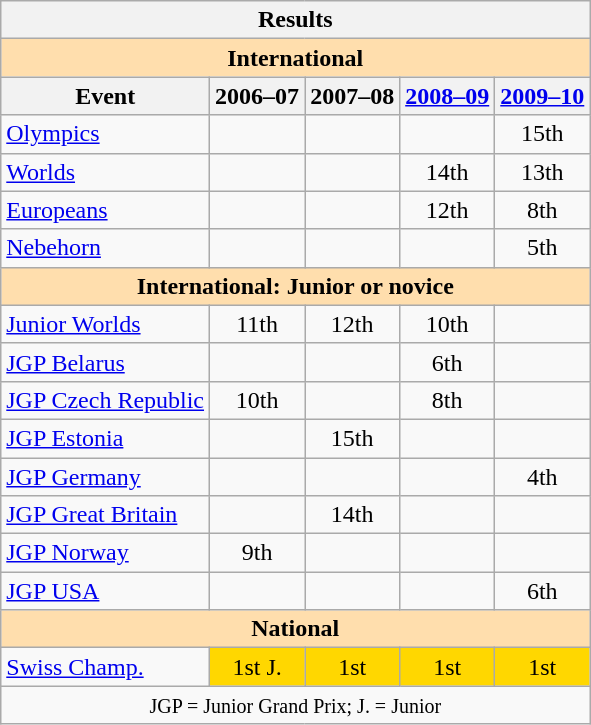<table class="wikitable" style="text-align:center">
<tr>
<th colspan="5" align="center"><strong>Results</strong></th>
</tr>
<tr>
<th colspan="5" style="background-color: #ffdead; " align="center"><strong>International</strong></th>
</tr>
<tr>
<th>Event</th>
<th>2006–07</th>
<th>2007–08</th>
<th><a href='#'>2008–09</a></th>
<th><a href='#'>2009–10</a></th>
</tr>
<tr>
<td align=left><a href='#'>Olympics</a></td>
<td></td>
<td></td>
<td></td>
<td>15th</td>
</tr>
<tr>
<td align=left><a href='#'>Worlds</a></td>
<td></td>
<td></td>
<td>14th</td>
<td>13th</td>
</tr>
<tr>
<td align=left><a href='#'>Europeans</a></td>
<td></td>
<td></td>
<td>12th</td>
<td>8th</td>
</tr>
<tr>
<td align=left><a href='#'>Nebehorn</a></td>
<td></td>
<td></td>
<td></td>
<td>5th</td>
</tr>
<tr>
<th colspan="5" style="background-color: #ffdead; " align="center"><strong>International: Junior or novice</strong></th>
</tr>
<tr>
<td align=left><a href='#'>Junior Worlds</a></td>
<td>11th</td>
<td>12th</td>
<td>10th</td>
<td></td>
</tr>
<tr>
<td align=left><a href='#'>JGP Belarus</a></td>
<td></td>
<td></td>
<td>6th</td>
<td></td>
</tr>
<tr>
<td align=left><a href='#'>JGP Czech Republic</a></td>
<td>10th</td>
<td></td>
<td>8th</td>
<td></td>
</tr>
<tr>
<td align=left><a href='#'>JGP Estonia</a></td>
<td></td>
<td>15th</td>
<td></td>
<td></td>
</tr>
<tr>
<td align=left><a href='#'>JGP Germany</a></td>
<td></td>
<td></td>
<td></td>
<td>4th</td>
</tr>
<tr>
<td align=left><a href='#'>JGP Great Britain</a></td>
<td></td>
<td>14th</td>
<td></td>
<td></td>
</tr>
<tr>
<td align=left><a href='#'>JGP Norway</a></td>
<td>9th</td>
<td></td>
<td></td>
<td></td>
</tr>
<tr>
<td align=left><a href='#'>JGP USA</a></td>
<td></td>
<td></td>
<td></td>
<td>6th</td>
</tr>
<tr>
<th colspan="5" style="background-color: #ffdead; " align="center"><strong>National</strong></th>
</tr>
<tr>
<td align="left"><a href='#'>Swiss Champ.</a></td>
<td bgcolor="gold">1st J.</td>
<td bgcolor="gold">1st</td>
<td bgcolor="gold">1st</td>
<td bgcolor="gold">1st</td>
</tr>
<tr>
<td colspan="5" align="center"><small> JGP = Junior Grand Prix; J. = Junior </small></td>
</tr>
</table>
